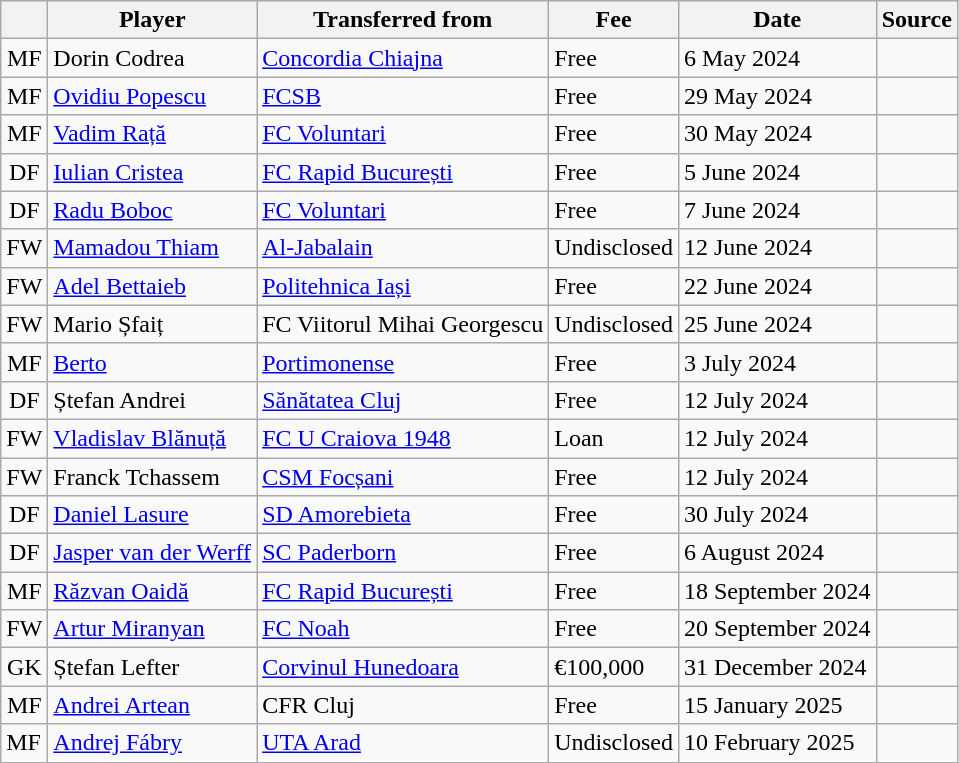<table class="wikitable plainrowheaders sortable">
<tr>
<th></th>
<th scope="col">Player</th>
<th>Transferred from</th>
<th style="width: 65px;">Fee</th>
<th scope="col">Date</th>
<th scope="col">Source</th>
</tr>
<tr>
<td align="center">MF</td>
<td> Dorin Codrea</td>
<td> <a href='#'>Concordia Chiajna</a></td>
<td>Free</td>
<td>6 May 2024</td>
<td></td>
</tr>
<tr>
<td align="center">MF</td>
<td> <a href='#'>Ovidiu Popescu</a></td>
<td> <a href='#'>FCSB</a></td>
<td>Free</td>
<td>29 May 2024</td>
<td></td>
</tr>
<tr>
<td align="center">MF</td>
<td> <a href='#'>Vadim Rață</a></td>
<td> <a href='#'>FC Voluntari</a></td>
<td>Free</td>
<td>30 May 2024</td>
<td></td>
</tr>
<tr>
<td align="center">DF</td>
<td> <a href='#'>Iulian Cristea</a></td>
<td> <a href='#'>FC Rapid București</a></td>
<td>Free</td>
<td>5 June 2024</td>
<td></td>
</tr>
<tr>
<td align="center">DF</td>
<td> <a href='#'>Radu Boboc</a></td>
<td> <a href='#'>FC Voluntari</a></td>
<td>Free</td>
<td>7 June 2024</td>
<td></td>
</tr>
<tr>
<td align="center">FW</td>
<td> <a href='#'>Mamadou Thiam</a></td>
<td> <a href='#'>Al-Jabalain</a></td>
<td>Undisclosed</td>
<td>12 June 2024</td>
<td></td>
</tr>
<tr>
<td align="center">FW</td>
<td> <a href='#'>Adel Bettaieb</a></td>
<td> <a href='#'>Politehnica Iași</a></td>
<td>Free</td>
<td>22 June 2024</td>
</tr>
<tr>
<td align="center">FW</td>
<td> Mario Șfaiț</td>
<td> FC Viitorul Mihai Georgescu</td>
<td>Undisclosed</td>
<td>25 June 2024</td>
<td></td>
</tr>
<tr>
<td align="center">MF</td>
<td> <a href='#'>Berto</a></td>
<td> <a href='#'>Portimonense</a></td>
<td>Free</td>
<td>3 July 2024</td>
<td></td>
</tr>
<tr>
<td align="center">DF</td>
<td> Ștefan Andrei</td>
<td> <a href='#'>Sănătatea Cluj</a></td>
<td>Free</td>
<td>12 July 2024</td>
<td></td>
</tr>
<tr>
<td align="center">FW</td>
<td> <a href='#'>Vladislav Blănuță</a></td>
<td> <a href='#'>FC U Craiova 1948</a></td>
<td>Loan</td>
<td>12 July 2024</td>
<td></td>
</tr>
<tr>
<td align="center">FW</td>
<td> Franck Tchassem</td>
<td> <a href='#'>CSM Focșani</a></td>
<td>Free</td>
<td>12 July 2024</td>
<td></td>
</tr>
<tr>
<td align="center">DF</td>
<td> <a href='#'>Daniel Lasure</a></td>
<td> <a href='#'>SD Amorebieta</a></td>
<td>Free</td>
<td>30 July 2024</td>
<td></td>
</tr>
<tr>
<td align="center">DF</td>
<td> <a href='#'>Jasper van der Werff</a></td>
<td> <a href='#'>SC Paderborn</a></td>
<td>Free</td>
<td>6 August 2024</td>
<td></td>
</tr>
<tr>
<td align="center">MF</td>
<td> <a href='#'>Răzvan Oaidă</a></td>
<td> <a href='#'>FC Rapid București</a></td>
<td>Free</td>
<td>18 September 2024</td>
<td></td>
</tr>
<tr>
<td align="center">FW</td>
<td> <a href='#'>Artur Miranyan</a></td>
<td> <a href='#'>FC Noah</a></td>
<td>Free</td>
<td>20 September 2024</td>
<td></td>
</tr>
<tr>
<td align="center">GK</td>
<td> Ștefan Lefter</td>
<td> <a href='#'>Corvinul Hunedoara</a></td>
<td>€100,000</td>
<td>31 December 2024</td>
<td></td>
</tr>
<tr>
<td align="center">MF</td>
<td> <a href='#'>Andrei Artean</a></td>
<td> CFR Cluj</td>
<td>Free</td>
<td>15 January 2025</td>
<td></td>
</tr>
<tr>
<td>MF</td>
<td> <a href='#'>Andrej Fábry</a></td>
<td> <a href='#'>UTA Arad</a></td>
<td>Undisclosed</td>
<td>10 February 2025</td>
<td></td>
</tr>
</table>
